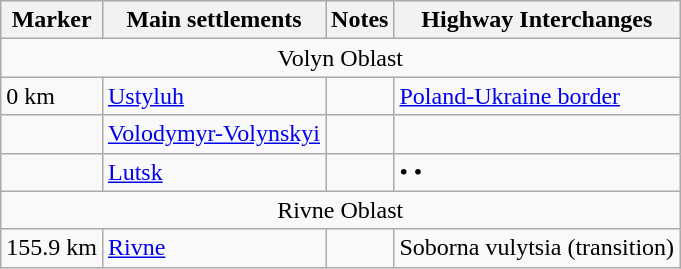<table class="wikitable">
<tr>
<th>Marker</th>
<th>Main settlements</th>
<th>Notes</th>
<th>Highway Interchanges</th>
</tr>
<tr>
<td align=center colspan=4>Volyn Oblast</td>
</tr>
<tr>
<td>0 km</td>
<td><a href='#'>Ustyluh</a></td>
<td></td>
<td><a href='#'>Poland-Ukraine border</a></td>
</tr>
<tr>
<td></td>
<td><a href='#'>Volodymyr-Volynskyi</a></td>
<td></td>
<td></td>
</tr>
<tr>
<td></td>
<td><a href='#'>Lutsk</a></td>
<td></td>
<td>  •  • </td>
</tr>
<tr>
<td align=center colspan=4>Rivne Oblast</td>
</tr>
<tr>
<td>155.9 km</td>
<td><a href='#'>Rivne</a></td>
<td></td>
<td>Soborna vulytsia (transition)</td>
</tr>
</table>
